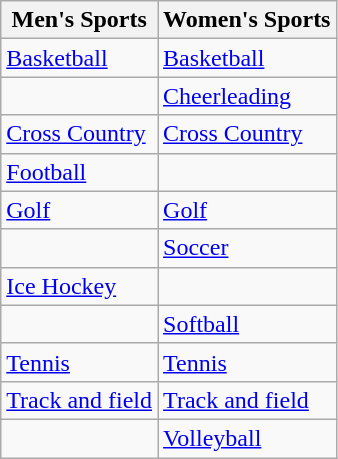<table class="wikitable">
<tr>
<th>Men's Sports</th>
<th>Women's Sports</th>
</tr>
<tr>
<td><a href='#'>Basketball</a></td>
<td><a href='#'>Basketball</a></td>
</tr>
<tr>
<td></td>
<td><a href='#'>Cheerleading</a></td>
</tr>
<tr>
<td><a href='#'>Cross Country</a></td>
<td><a href='#'>Cross Country</a></td>
</tr>
<tr>
<td><a href='#'>Football</a></td>
<td></td>
</tr>
<tr>
<td><a href='#'>Golf</a></td>
<td><a href='#'>Golf</a></td>
</tr>
<tr>
<td></td>
<td><a href='#'>Soccer</a></td>
</tr>
<tr>
<td><a href='#'>Ice Hockey</a></td>
<td></td>
</tr>
<tr>
<td></td>
<td><a href='#'>Softball</a></td>
</tr>
<tr>
<td><a href='#'>Tennis</a></td>
<td><a href='#'>Tennis</a></td>
</tr>
<tr>
<td><a href='#'>Track and field</a></td>
<td><a href='#'>Track and field</a></td>
</tr>
<tr>
<td></td>
<td><a href='#'>Volleyball</a></td>
</tr>
</table>
